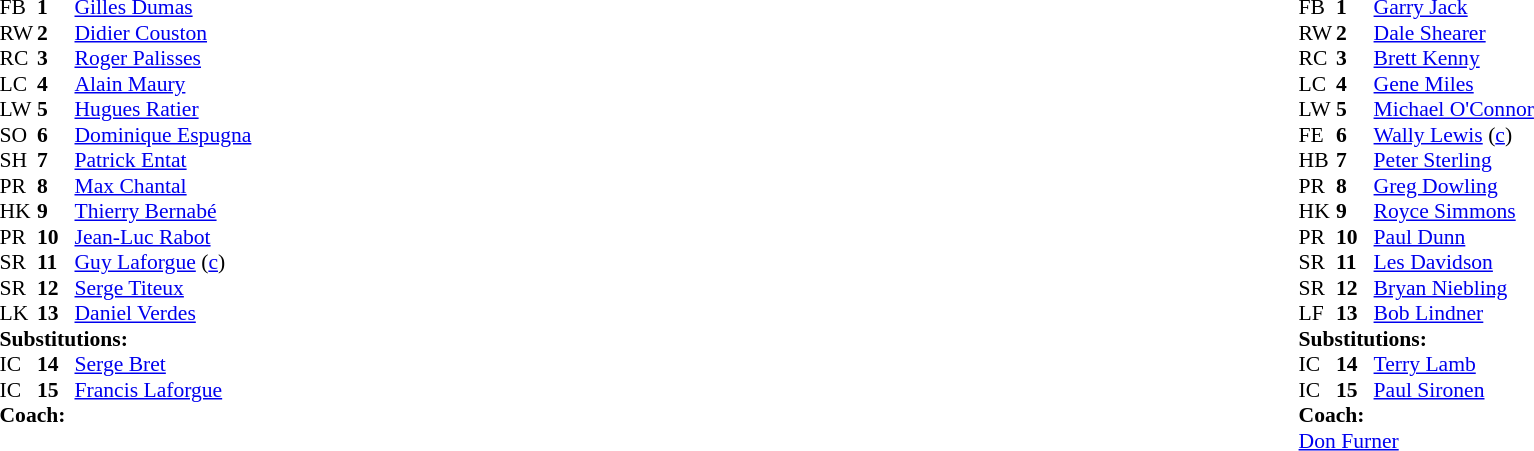<table width="100%">
<tr>
<td valign="top" width="50%"><br><table style="font-size: 90%" cellspacing="0" cellpadding="0">
<tr>
<th width="25"></th>
<th width="25"></th>
</tr>
<tr>
<td>FB</td>
<td><strong>1</strong></td>
<td><a href='#'>Gilles Dumas</a></td>
</tr>
<tr>
<td>RW</td>
<td><strong>2</strong></td>
<td><a href='#'>Didier Couston</a></td>
</tr>
<tr>
<td>RC</td>
<td><strong>3</strong></td>
<td><a href='#'>Roger Palisses</a></td>
</tr>
<tr>
<td>LC</td>
<td><strong>4</strong></td>
<td><a href='#'>Alain Maury</a></td>
</tr>
<tr>
<td>LW</td>
<td><strong>5</strong></td>
<td><a href='#'>Hugues Ratier</a></td>
</tr>
<tr>
<td>SO</td>
<td><strong>6</strong></td>
<td><a href='#'>Dominique Espugna</a></td>
</tr>
<tr>
<td>SH</td>
<td><strong>7</strong></td>
<td><a href='#'>Patrick Entat</a></td>
</tr>
<tr>
<td>PR</td>
<td><strong>8</strong></td>
<td><a href='#'>Max Chantal</a></td>
</tr>
<tr>
<td>HK</td>
<td><strong>9</strong></td>
<td><a href='#'>Thierry Bernabé</a></td>
</tr>
<tr>
<td>PR</td>
<td><strong>10</strong></td>
<td><a href='#'>Jean-Luc Rabot</a></td>
</tr>
<tr>
<td>SR</td>
<td><strong>11</strong></td>
<td><a href='#'>Guy Laforgue</a> (<a href='#'>c</a>)</td>
</tr>
<tr>
<td>SR</td>
<td><strong>12</strong></td>
<td><a href='#'>Serge Titeux</a></td>
</tr>
<tr>
<td>LK</td>
<td><strong>13</strong></td>
<td><a href='#'>Daniel Verdes</a></td>
</tr>
<tr>
<td colspan=3><strong>Substitutions:</strong></td>
</tr>
<tr>
<td>IC</td>
<td><strong>14</strong></td>
<td><a href='#'>Serge Bret</a></td>
</tr>
<tr>
<td>IC</td>
<td><strong>15</strong></td>
<td><a href='#'>Francis Laforgue</a></td>
</tr>
<tr>
<td colspan=3><strong>Coach:</strong></td>
</tr>
<tr>
<td colspan="4"></td>
</tr>
</table>
</td>
<td valign="top" width="50%"><br><table style="font-size: 90%" cellspacing="0" cellpadding="0" align="center">
<tr>
<th width="25"></th>
<th width="25"></th>
</tr>
<tr>
<td>FB</td>
<td><strong>1</strong></td>
<td><a href='#'>Garry Jack</a></td>
</tr>
<tr>
<td>RW</td>
<td><strong>2</strong></td>
<td><a href='#'>Dale Shearer</a></td>
</tr>
<tr>
<td>RC</td>
<td><strong>3</strong></td>
<td><a href='#'>Brett Kenny</a></td>
</tr>
<tr>
<td>LC</td>
<td><strong>4</strong></td>
<td><a href='#'>Gene Miles</a></td>
</tr>
<tr>
<td>LW</td>
<td><strong>5</strong></td>
<td><a href='#'>Michael O'Connor</a></td>
</tr>
<tr>
<td>FE</td>
<td><strong>6</strong></td>
<td><a href='#'>Wally Lewis</a> (<a href='#'>c</a>)</td>
</tr>
<tr>
<td>HB</td>
<td><strong>7</strong></td>
<td><a href='#'>Peter Sterling</a></td>
</tr>
<tr>
<td>PR</td>
<td><strong>8</strong></td>
<td><a href='#'>Greg Dowling</a></td>
</tr>
<tr>
<td>HK</td>
<td><strong>9</strong></td>
<td><a href='#'>Royce Simmons</a></td>
</tr>
<tr>
<td>PR</td>
<td><strong>10</strong></td>
<td><a href='#'>Paul Dunn</a></td>
</tr>
<tr>
<td>SR</td>
<td><strong>11</strong></td>
<td><a href='#'>Les Davidson</a></td>
</tr>
<tr>
<td>SR</td>
<td><strong>12</strong></td>
<td><a href='#'>Bryan Niebling</a></td>
</tr>
<tr>
<td>LF</td>
<td><strong>13</strong></td>
<td><a href='#'>Bob Lindner</a></td>
</tr>
<tr>
<td colspan=3><strong>Substitutions:</strong></td>
</tr>
<tr>
<td>IC</td>
<td><strong>14</strong></td>
<td><a href='#'>Terry Lamb</a></td>
</tr>
<tr>
<td>IC</td>
<td><strong>15</strong></td>
<td><a href='#'>Paul Sironen</a></td>
</tr>
<tr>
<td colspan=3><strong>Coach:</strong></td>
</tr>
<tr>
<td colspan="4"> <a href='#'>Don Furner</a></td>
</tr>
</table>
</td>
</tr>
</table>
